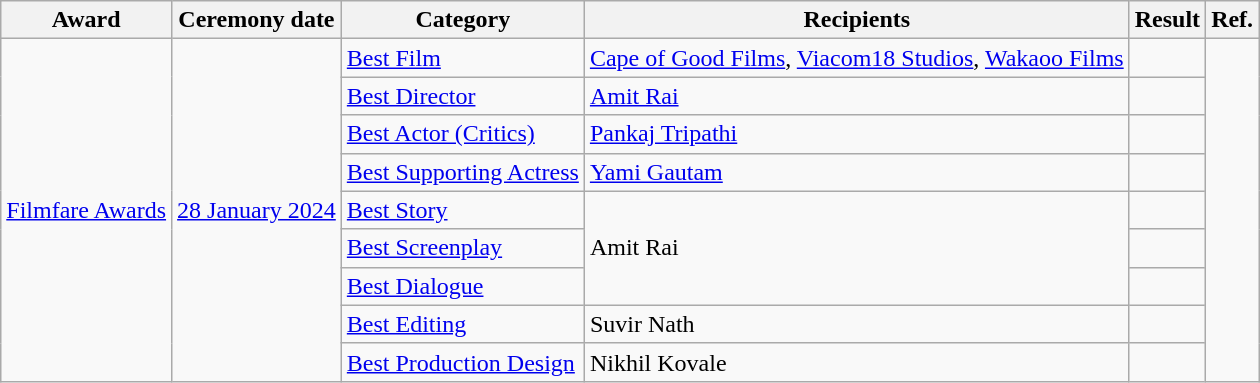<table class="wikitable">
<tr>
<th>Award</th>
<th>Ceremony date</th>
<th>Category</th>
<th>Recipients</th>
<th>Result</th>
<th>Ref.</th>
</tr>
<tr>
<td rowspan="9"><a href='#'>Filmfare Awards</a></td>
<td rowspan="9"><a href='#'>28 January 2024</a></td>
<td><a href='#'>Best Film</a></td>
<td><a href='#'>Cape of Good Films</a>, <a href='#'>Viacom18 Studios</a>, <a href='#'>Wakaoo Films</a></td>
<td></td>
<td rowspan="9"></td>
</tr>
<tr>
<td><a href='#'>Best Director</a></td>
<td><a href='#'>Amit Rai</a></td>
<td></td>
</tr>
<tr>
<td><a href='#'>Best Actor (Critics)</a></td>
<td><a href='#'>Pankaj Tripathi</a></td>
<td></td>
</tr>
<tr>
<td><a href='#'>Best Supporting Actress</a></td>
<td><a href='#'>Yami Gautam</a></td>
<td></td>
</tr>
<tr>
<td><a href='#'>Best Story</a></td>
<td rowspan="3">Amit Rai</td>
<td></td>
</tr>
<tr>
<td><a href='#'>Best Screenplay</a></td>
<td></td>
</tr>
<tr>
<td><a href='#'>Best Dialogue</a></td>
<td></td>
</tr>
<tr>
<td><a href='#'>Best Editing</a></td>
<td>Suvir Nath</td>
<td></td>
</tr>
<tr>
<td><a href='#'>Best Production Design</a></td>
<td>Nikhil Kovale</td>
<td></td>
</tr>
</table>
